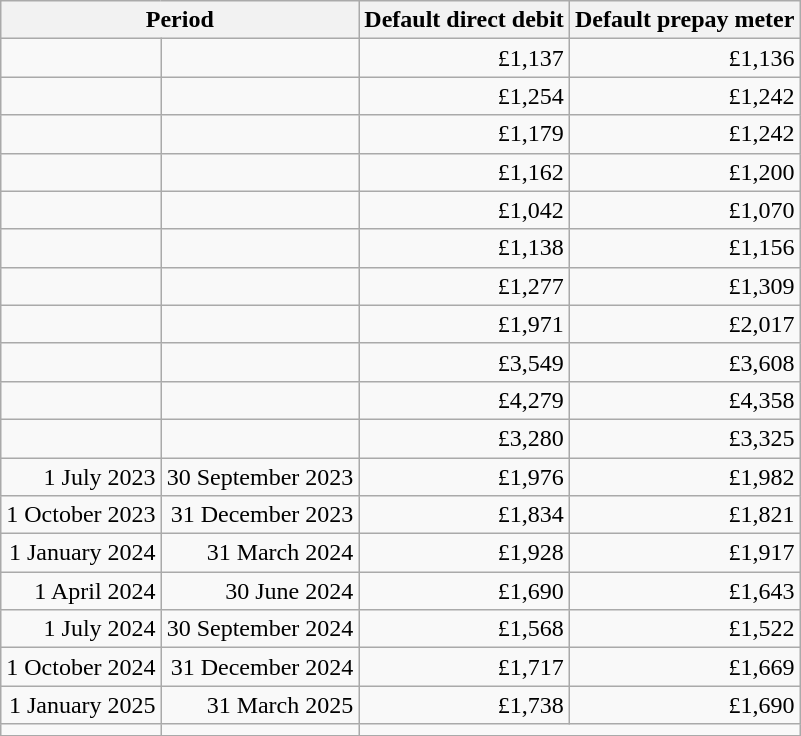<table class="wikitable" style="text-align: right;">
<tr>
<th colspan=2>Period</th>
<th>Default direct debit</th>
<th>Default prepay meter</th>
</tr>
<tr>
<td></td>
<td></td>
<td>£1,137</td>
<td>£1,136</td>
</tr>
<tr>
<td></td>
<td></td>
<td>£1,254</td>
<td>£1,242</td>
</tr>
<tr>
<td></td>
<td></td>
<td>£1,179</td>
<td>£1,242</td>
</tr>
<tr>
<td></td>
<td></td>
<td>£1,162</td>
<td>£1,200</td>
</tr>
<tr>
<td></td>
<td></td>
<td>£1,042</td>
<td>£1,070</td>
</tr>
<tr>
<td></td>
<td></td>
<td>£1,138</td>
<td>£1,156</td>
</tr>
<tr>
<td></td>
<td></td>
<td>£1,277</td>
<td>£1,309</td>
</tr>
<tr>
<td></td>
<td></td>
<td>£1,971</td>
<td>£2,017</td>
</tr>
<tr>
<td></td>
<td></td>
<td>£3,549</td>
<td>£3,608</td>
</tr>
<tr>
<td></td>
<td></td>
<td>£4,279</td>
<td>£4,358</td>
</tr>
<tr>
<td></td>
<td></td>
<td>£3,280</td>
<td>£3,325</td>
</tr>
<tr>
<td>1 July 2023</td>
<td>30 September 2023</td>
<td>£1,976</td>
<td>£1,982</td>
</tr>
<tr>
<td>1 October 2023</td>
<td>31 December 2023</td>
<td>£1,834</td>
<td>£1,821</td>
</tr>
<tr>
<td>1 January 2024</td>
<td>31 March 2024</td>
<td>£1,928</td>
<td>£1,917</td>
</tr>
<tr>
<td>1 April 2024</td>
<td>30 June 2024</td>
<td>£1,690</td>
<td>£1,643</td>
</tr>
<tr>
<td>1 July 2024</td>
<td>30 September 2024</td>
<td>£1,568</td>
<td>£1,522</td>
</tr>
<tr>
<td>1 October 2024</td>
<td>31 December 2024</td>
<td>£1,717</td>
<td>£1,669</td>
</tr>
<tr>
<td>1 January 2025</td>
<td>31 March 2025</td>
<td>£1,738</td>
<td>£1,690</td>
</tr>
<tr>
<td></td>
<td></td>
</tr>
</table>
